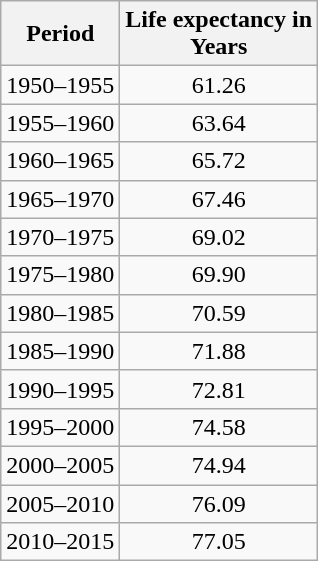<table class="wikitable" style="text-align: center;">
<tr>
<th>Period</th>
<th>Life expectancy in<br>Years</th>
</tr>
<tr>
<td>1950–1955</td>
<td>61.26</td>
</tr>
<tr>
<td>1955–1960</td>
<td> 63.64</td>
</tr>
<tr>
<td>1960–1965</td>
<td> 65.72</td>
</tr>
<tr>
<td>1965–1970</td>
<td> 67.46</td>
</tr>
<tr>
<td>1970–1975</td>
<td> 69.02</td>
</tr>
<tr>
<td>1975–1980</td>
<td> 69.90</td>
</tr>
<tr>
<td>1980–1985</td>
<td> 70.59</td>
</tr>
<tr>
<td>1985–1990</td>
<td> 71.88</td>
</tr>
<tr>
<td>1990–1995</td>
<td> 72.81</td>
</tr>
<tr>
<td>1995–2000</td>
<td> 74.58</td>
</tr>
<tr>
<td>2000–2005</td>
<td> 74.94</td>
</tr>
<tr>
<td>2005–2010</td>
<td> 76.09</td>
</tr>
<tr>
<td>2010–2015</td>
<td> 77.05</td>
</tr>
</table>
